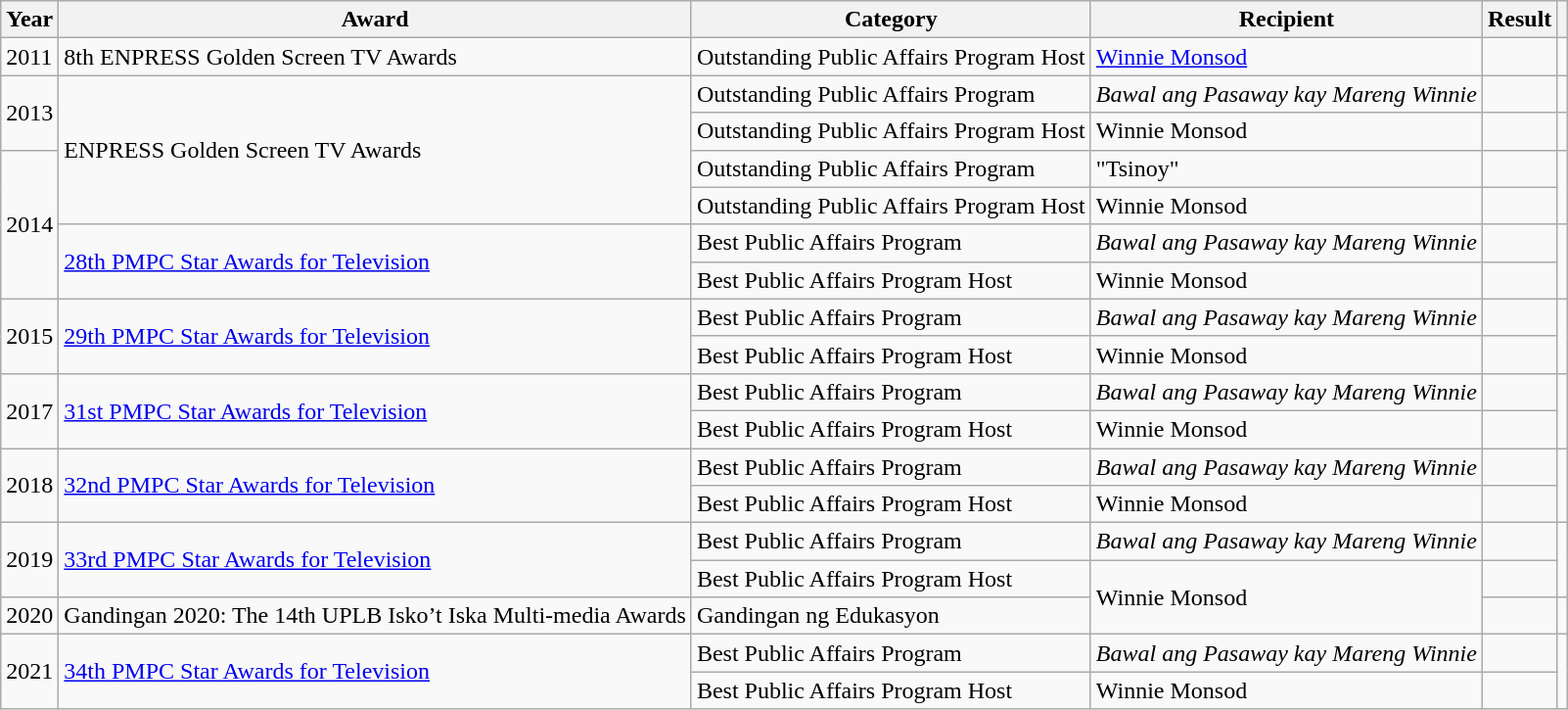<table class="wikitable">
<tr>
<th>Year</th>
<th>Award</th>
<th>Category</th>
<th>Recipient</th>
<th>Result</th>
<th></th>
</tr>
<tr>
<td>2011</td>
<td>8th ENPRESS Golden Screen TV Awards</td>
<td>Outstanding Public Affairs Program Host</td>
<td><a href='#'>Winnie Monsod</a></td>
<td></td>
<td></td>
</tr>
<tr>
<td rowspan=2>2013</td>
<td rowspan=4>ENPRESS Golden Screen TV Awards</td>
<td>Outstanding Public Affairs Program</td>
<td><em>Bawal ang Pasaway kay Mareng Winnie</em></td>
<td></td>
<td></td>
</tr>
<tr>
<td>Outstanding Public Affairs Program Host</td>
<td>Winnie Monsod</td>
<td></td>
<td></td>
</tr>
<tr>
<td rowspan=4>2014</td>
<td>Outstanding Public Affairs Program</td>
<td>"Tsinoy"</td>
<td></td>
<td rowspan=2></td>
</tr>
<tr>
<td>Outstanding Public Affairs Program Host</td>
<td>Winnie Monsod</td>
<td></td>
</tr>
<tr>
<td rowspan=2><a href='#'>28th PMPC Star Awards for Television</a></td>
<td>Best Public Affairs Program</td>
<td><em>Bawal ang Pasaway kay Mareng Winnie</em></td>
<td></td>
<td rowspan=2></td>
</tr>
<tr>
<td>Best Public Affairs Program Host</td>
<td>Winnie Monsod</td>
<td></td>
</tr>
<tr>
<td rowspan=2>2015</td>
<td rowspan=2><a href='#'>29th PMPC Star Awards for Television</a></td>
<td>Best Public Affairs Program</td>
<td><em>Bawal ang Pasaway kay Mareng Winnie</em></td>
<td></td>
<td rowspan=2></td>
</tr>
<tr>
<td>Best Public Affairs Program Host</td>
<td>Winnie Monsod</td>
<td></td>
</tr>
<tr>
<td rowspan=2>2017</td>
<td rowspan=2><a href='#'>31st PMPC Star Awards for Television</a></td>
<td>Best Public Affairs Program</td>
<td><em>Bawal ang Pasaway kay Mareng Winnie</em></td>
<td></td>
<td rowspan=2></td>
</tr>
<tr>
<td>Best Public Affairs Program Host</td>
<td>Winnie Monsod</td>
<td></td>
</tr>
<tr>
<td rowspan=2>2018</td>
<td rowspan=2><a href='#'>32nd PMPC Star Awards for Television</a></td>
<td>Best Public Affairs Program</td>
<td><em>Bawal ang Pasaway kay Mareng Winnie</em></td>
<td></td>
<td rowspan=2></td>
</tr>
<tr>
<td>Best Public Affairs Program Host</td>
<td>Winnie Monsod</td>
<td></td>
</tr>
<tr>
<td rowspan=2>2019</td>
<td rowspan=2><a href='#'>33rd PMPC Star Awards for Television</a></td>
<td>Best Public Affairs Program</td>
<td><em>Bawal ang Pasaway kay Mareng Winnie</em></td>
<td></td>
<td rowspan=2></td>
</tr>
<tr>
<td>Best Public Affairs Program Host</td>
<td rowspan=2>Winnie Monsod</td>
<td></td>
</tr>
<tr>
<td>2020</td>
<td>Gandingan 2020: The 14th UPLB Isko’t Iska Multi-media Awards</td>
<td>Gandingan ng Edukasyon</td>
<td></td>
<td></td>
</tr>
<tr>
<td rowspan=2>2021</td>
<td rowspan=2><a href='#'>34th PMPC Star Awards for Television</a></td>
<td>Best Public Affairs Program</td>
<td><em>Bawal ang Pasaway kay Mareng Winnie</em></td>
<td></td>
<td rowspan=2></td>
</tr>
<tr>
<td>Best Public Affairs Program Host</td>
<td>Winnie Monsod</td>
<td></td>
</tr>
</table>
